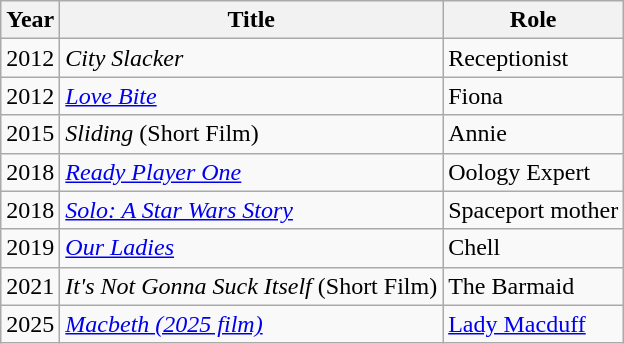<table class="wikitable plainrowheaders unsortable">
<tr>
<th scope="col">Year</th>
<th scope="col">Title</th>
<th scope="col">Role</th>
</tr>
<tr>
<td>2012</td>
<td><em>City Slacker</em></td>
<td>Receptionist</td>
</tr>
<tr>
<td>2012</td>
<td><em><a href='#'>Love Bite</a></em></td>
<td>Fiona</td>
</tr>
<tr>
<td>2015</td>
<td><em>Sliding</em> (Short Film)</td>
<td>Annie</td>
</tr>
<tr>
<td>2018</td>
<td><em><a href='#'>Ready Player One</a></em></td>
<td>Oology Expert</td>
</tr>
<tr>
<td>2018</td>
<td><em><a href='#'>Solo: A Star Wars Story</a></em></td>
<td>Spaceport mother</td>
</tr>
<tr>
<td>2019</td>
<td><em><a href='#'>Our Ladies</a></em></td>
<td>Chell</td>
</tr>
<tr>
<td>2021</td>
<td><em>It's Not Gonna Suck Itself</em> (Short Film)</td>
<td>The Barmaid</td>
</tr>
<tr>
<td>2025</td>
<td><em><a href='#'>Macbeth (2025 film)</a></em></td>
<td><a href='#'>Lady Macduff</a></td>
</tr>
</table>
